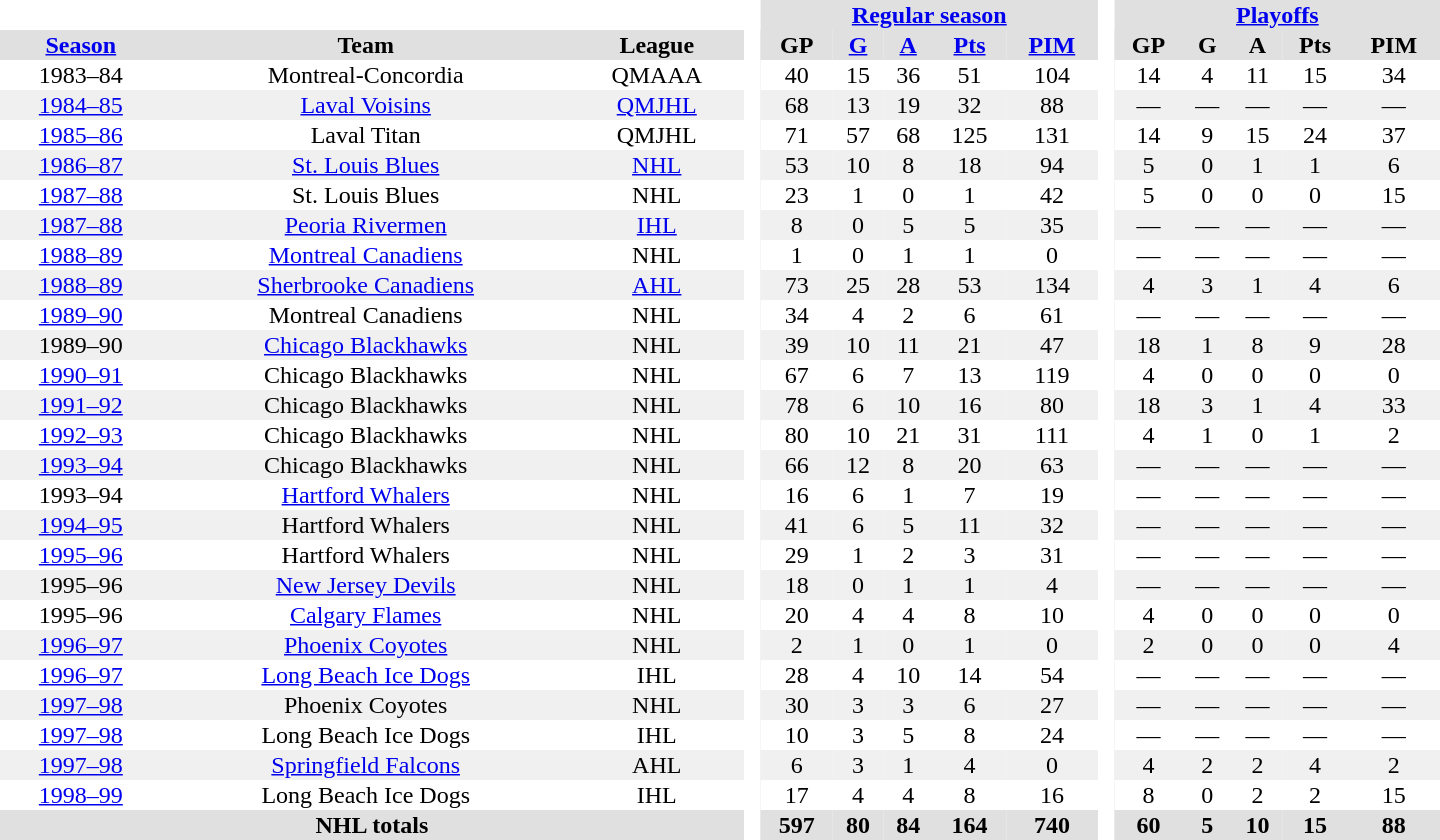<table border="0" cellpadding="1" cellspacing="0" style="text-align:center; width:60em">
<tr bgcolor="#e0e0e0">
<th colspan="3" bgcolor="#ffffff"> </th>
<th rowspan="99" bgcolor="#ffffff"> </th>
<th colspan="5"><a href='#'>Regular season</a></th>
<th rowspan="99" bgcolor="#ffffff"> </th>
<th colspan="5"><a href='#'>Playoffs</a></th>
</tr>
<tr bgcolor="#e0e0e0">
<th><a href='#'>Season</a></th>
<th>Team</th>
<th>League</th>
<th>GP</th>
<th><a href='#'>G</a></th>
<th><a href='#'>A</a></th>
<th><a href='#'>Pts</a></th>
<th><a href='#'>PIM</a></th>
<th>GP</th>
<th>G</th>
<th>A</th>
<th>Pts</th>
<th>PIM</th>
</tr>
<tr>
<td>1983–84</td>
<td>Montreal-Concordia</td>
<td>QMAAA</td>
<td>40</td>
<td>15</td>
<td>36</td>
<td>51</td>
<td>104</td>
<td>14</td>
<td>4</td>
<td>11</td>
<td>15</td>
<td>34</td>
</tr>
<tr bgcolor="#f0f0f0">
<td><a href='#'>1984–85</a></td>
<td><a href='#'>Laval Voisins</a></td>
<td><a href='#'>QMJHL</a></td>
<td>68</td>
<td>13</td>
<td>19</td>
<td>32</td>
<td>88</td>
<td>—</td>
<td>—</td>
<td>—</td>
<td>—</td>
<td>—</td>
</tr>
<tr>
<td><a href='#'>1985–86</a></td>
<td>Laval Titan</td>
<td>QMJHL</td>
<td>71</td>
<td>57</td>
<td>68</td>
<td>125</td>
<td>131</td>
<td>14</td>
<td>9</td>
<td>15</td>
<td>24</td>
<td>37</td>
</tr>
<tr bgcolor="#f0f0f0">
<td><a href='#'>1986–87</a></td>
<td><a href='#'>St. Louis Blues</a></td>
<td><a href='#'>NHL</a></td>
<td>53</td>
<td>10</td>
<td>8</td>
<td>18</td>
<td>94</td>
<td>5</td>
<td>0</td>
<td>1</td>
<td>1</td>
<td>6</td>
</tr>
<tr>
<td><a href='#'>1987–88</a></td>
<td>St. Louis Blues</td>
<td>NHL</td>
<td>23</td>
<td>1</td>
<td>0</td>
<td>1</td>
<td>42</td>
<td>5</td>
<td>0</td>
<td>0</td>
<td>0</td>
<td>15</td>
</tr>
<tr bgcolor="#f0f0f0">
<td><a href='#'>1987–88</a></td>
<td><a href='#'>Peoria Rivermen</a></td>
<td><a href='#'>IHL</a></td>
<td>8</td>
<td>0</td>
<td>5</td>
<td>5</td>
<td>35</td>
<td>—</td>
<td>—</td>
<td>—</td>
<td>—</td>
<td>—</td>
</tr>
<tr>
<td><a href='#'>1988–89</a></td>
<td><a href='#'>Montreal Canadiens</a></td>
<td>NHL</td>
<td>1</td>
<td>0</td>
<td>1</td>
<td>1</td>
<td>0</td>
<td>—</td>
<td>—</td>
<td>—</td>
<td>—</td>
<td>—</td>
</tr>
<tr bgcolor="#f0f0f0">
<td><a href='#'>1988–89</a></td>
<td><a href='#'>Sherbrooke Canadiens</a></td>
<td><a href='#'>AHL</a></td>
<td>73</td>
<td>25</td>
<td>28</td>
<td>53</td>
<td>134</td>
<td>4</td>
<td>3</td>
<td>1</td>
<td>4</td>
<td>6</td>
</tr>
<tr>
<td><a href='#'>1989–90</a></td>
<td>Montreal Canadiens</td>
<td>NHL</td>
<td>34</td>
<td>4</td>
<td>2</td>
<td>6</td>
<td>61</td>
<td>—</td>
<td>—</td>
<td>—</td>
<td>—</td>
<td>—</td>
</tr>
<tr bgcolor="#f0f0f0">
<td>1989–90</td>
<td><a href='#'>Chicago Blackhawks</a></td>
<td>NHL</td>
<td>39</td>
<td>10</td>
<td>11</td>
<td>21</td>
<td>47</td>
<td>18</td>
<td>1</td>
<td>8</td>
<td>9</td>
<td>28</td>
</tr>
<tr>
<td><a href='#'>1990–91</a></td>
<td>Chicago Blackhawks</td>
<td>NHL</td>
<td>67</td>
<td>6</td>
<td>7</td>
<td>13</td>
<td>119</td>
<td>4</td>
<td>0</td>
<td>0</td>
<td>0</td>
<td>0</td>
</tr>
<tr bgcolor="#f0f0f0">
<td><a href='#'>1991–92</a></td>
<td>Chicago Blackhawks</td>
<td>NHL</td>
<td>78</td>
<td>6</td>
<td>10</td>
<td>16</td>
<td>80</td>
<td>18</td>
<td>3</td>
<td>1</td>
<td>4</td>
<td>33</td>
</tr>
<tr>
<td><a href='#'>1992–93</a></td>
<td>Chicago Blackhawks</td>
<td>NHL</td>
<td>80</td>
<td>10</td>
<td>21</td>
<td>31</td>
<td>111</td>
<td>4</td>
<td>1</td>
<td>0</td>
<td>1</td>
<td>2</td>
</tr>
<tr bgcolor="#f0f0f0">
<td><a href='#'>1993–94</a></td>
<td>Chicago Blackhawks</td>
<td>NHL</td>
<td>66</td>
<td>12</td>
<td>8</td>
<td>20</td>
<td>63</td>
<td>—</td>
<td>—</td>
<td>—</td>
<td>—</td>
<td>—</td>
</tr>
<tr>
<td>1993–94</td>
<td><a href='#'>Hartford Whalers</a></td>
<td>NHL</td>
<td>16</td>
<td>6</td>
<td>1</td>
<td>7</td>
<td>19</td>
<td>—</td>
<td>—</td>
<td>—</td>
<td>—</td>
<td>—</td>
</tr>
<tr bgcolor="#f0f0f0">
<td><a href='#'>1994–95</a></td>
<td>Hartford Whalers</td>
<td>NHL</td>
<td>41</td>
<td>6</td>
<td>5</td>
<td>11</td>
<td>32</td>
<td>—</td>
<td>—</td>
<td>—</td>
<td>—</td>
<td>—</td>
</tr>
<tr>
<td><a href='#'>1995–96</a></td>
<td>Hartford Whalers</td>
<td>NHL</td>
<td>29</td>
<td>1</td>
<td>2</td>
<td>3</td>
<td>31</td>
<td>—</td>
<td>—</td>
<td>—</td>
<td>—</td>
<td>—</td>
</tr>
<tr bgcolor="#f0f0f0">
<td>1995–96</td>
<td><a href='#'>New Jersey Devils</a></td>
<td>NHL</td>
<td>18</td>
<td>0</td>
<td>1</td>
<td>1</td>
<td>4</td>
<td>—</td>
<td>—</td>
<td>—</td>
<td>—</td>
<td>—</td>
</tr>
<tr>
<td>1995–96</td>
<td><a href='#'>Calgary Flames</a></td>
<td>NHL</td>
<td>20</td>
<td>4</td>
<td>4</td>
<td>8</td>
<td>10</td>
<td>4</td>
<td>0</td>
<td>0</td>
<td>0</td>
<td>0</td>
</tr>
<tr bgcolor="#f0f0f0">
<td><a href='#'>1996–97</a></td>
<td><a href='#'>Phoenix Coyotes</a></td>
<td>NHL</td>
<td>2</td>
<td>1</td>
<td>0</td>
<td>1</td>
<td>0</td>
<td>2</td>
<td>0</td>
<td>0</td>
<td>0</td>
<td>4</td>
</tr>
<tr>
<td><a href='#'>1996–97</a></td>
<td><a href='#'>Long Beach Ice Dogs</a></td>
<td>IHL</td>
<td>28</td>
<td>4</td>
<td>10</td>
<td>14</td>
<td>54</td>
<td>—</td>
<td>—</td>
<td>—</td>
<td>—</td>
<td>—</td>
</tr>
<tr bgcolor="#f0f0f0">
<td><a href='#'>1997–98</a></td>
<td>Phoenix Coyotes</td>
<td>NHL</td>
<td>30</td>
<td>3</td>
<td>3</td>
<td>6</td>
<td>27</td>
<td>—</td>
<td>—</td>
<td>—</td>
<td>—</td>
<td>—</td>
</tr>
<tr>
<td><a href='#'>1997–98</a></td>
<td>Long Beach Ice Dogs</td>
<td>IHL</td>
<td>10</td>
<td>3</td>
<td>5</td>
<td>8</td>
<td>24</td>
<td>—</td>
<td>—</td>
<td>—</td>
<td>—</td>
<td>—</td>
</tr>
<tr bgcolor="#f0f0f0">
<td><a href='#'>1997–98</a></td>
<td><a href='#'>Springfield Falcons</a></td>
<td>AHL</td>
<td>6</td>
<td>3</td>
<td>1</td>
<td>4</td>
<td>0</td>
<td>4</td>
<td>2</td>
<td>2</td>
<td>4</td>
<td>2</td>
</tr>
<tr>
<td><a href='#'>1998–99</a></td>
<td>Long Beach Ice Dogs</td>
<td>IHL</td>
<td>17</td>
<td>4</td>
<td>4</td>
<td>8</td>
<td>16</td>
<td>8</td>
<td>0</td>
<td>2</td>
<td>2</td>
<td>15</td>
</tr>
<tr bgcolor="#e0e0e0">
<th colspan="3">NHL totals</th>
<th>597</th>
<th>80</th>
<th>84</th>
<th>164</th>
<th>740</th>
<th>60</th>
<th>5</th>
<th>10</th>
<th>15</th>
<th>88</th>
</tr>
</table>
